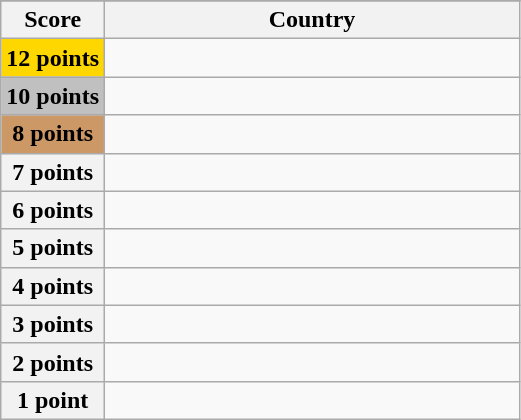<table class="wikitable">
<tr>
</tr>
<tr>
<th scope="col" width="20%">Score</th>
<th scope="col">Country</th>
</tr>
<tr>
<th scope="row" style="background:gold">12 points</th>
<td></td>
</tr>
<tr>
<th scope="row" style="background:silver">10 points</th>
<td></td>
</tr>
<tr>
<th scope="row" style="background:#CC9966">8 points</th>
<td></td>
</tr>
<tr>
<th scope="row">7 points</th>
<td></td>
</tr>
<tr>
<th scope="row">6 points</th>
<td></td>
</tr>
<tr>
<th scope="row">5 points</th>
<td></td>
</tr>
<tr>
<th scope="row">4 points</th>
<td></td>
</tr>
<tr>
<th scope="row">3 points</th>
<td></td>
</tr>
<tr>
<th scope="row">2 points</th>
<td></td>
</tr>
<tr>
<th scope="row">1 point</th>
<td></td>
</tr>
</table>
